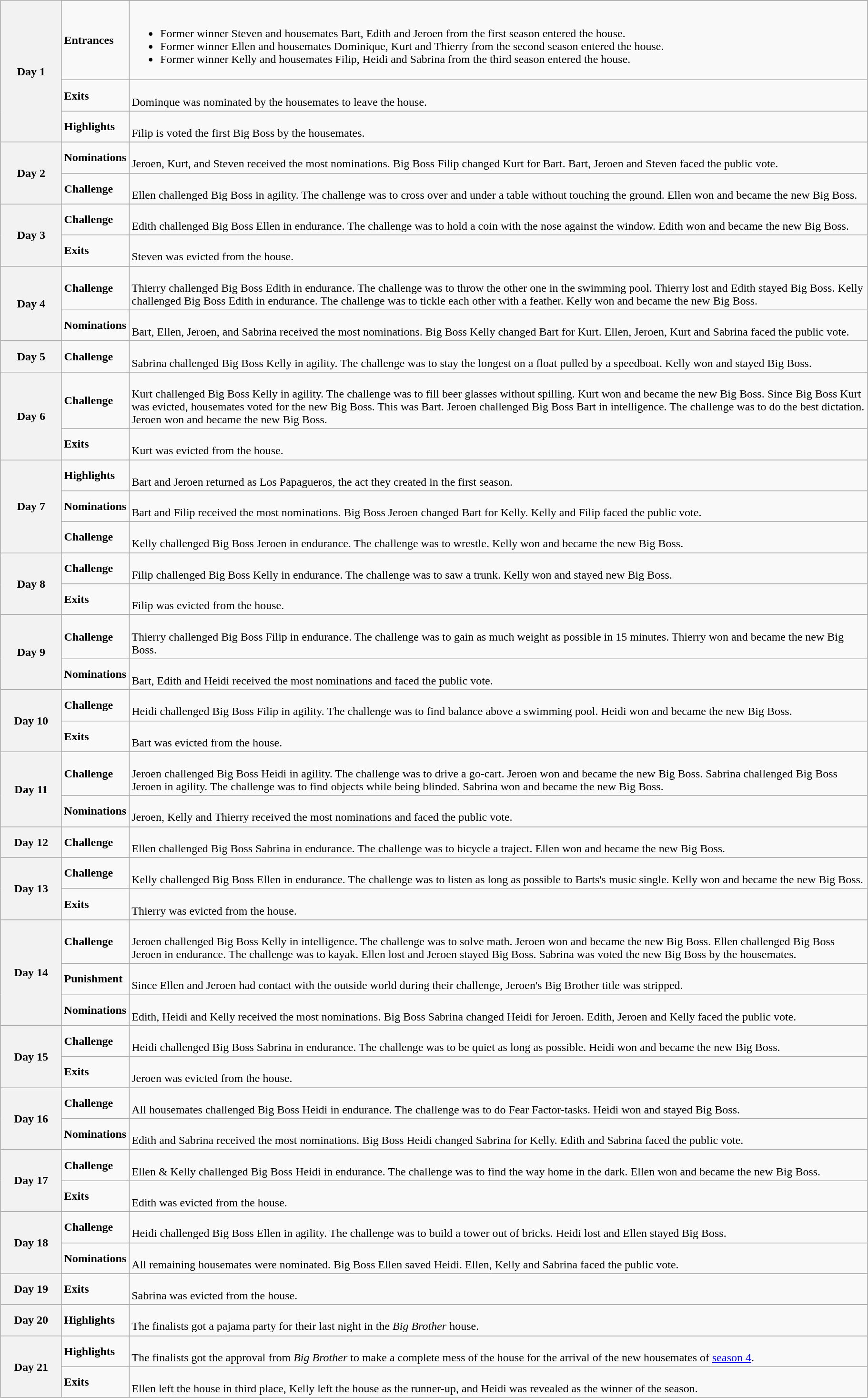<table class="wikitable" style="width: 96%; margin-left: auto; margin-right: auto;">
<tr>
<th rowspan=4 style="width: 7%;"><strong>Day 1</strong></th>
</tr>
<tr>
<td><strong>Entrances</strong></td>
<td><br><ul><li>Former winner Steven and housemates Bart, Edith and Jeroen from the first season entered the house.</li><li>Former winner Ellen and housemates Dominique, Kurt and Thierry from the second season entered the house.</li><li>Former winner Kelly and housemates Filip, Heidi and Sabrina from the third season entered the house.</li></ul></td>
</tr>
<tr>
<td><strong>Exits</strong></td>
<td><br>Dominque was nominated by the housemates to leave the house.</td>
</tr>
<tr>
<td><strong>Highlights</strong></td>
<td><br>Filip is voted the first Big Boss by the housemates.</td>
</tr>
<tr>
<th rowspan=3 style="width: 7%;"><strong>Day 2</strong></th>
</tr>
<tr>
<td><strong>Nominations</strong></td>
<td><br>Jeroen, Kurt, and Steven received the most nominations. Big Boss Filip changed Kurt for Bart. Bart, Jeroen and Steven faced the public vote.</td>
</tr>
<tr>
<td><strong>Challenge</strong></td>
<td><br>Ellen challenged Big Boss in agility. The challenge was to cross over and under a table without touching the ground. Ellen won and became the new Big Boss.</td>
</tr>
<tr>
<th rowspan=3 style="width: 7%;"><strong>Day 3</strong></th>
</tr>
<tr>
<td><strong>Challenge</strong></td>
<td><br>Edith challenged Big Boss Ellen in endurance. The challenge was to hold a coin with the nose against the window. Edith won and became the new Big Boss.</td>
</tr>
<tr>
<td><strong>Exits</strong></td>
<td><br>Steven was evicted from the house.</td>
</tr>
<tr>
<th rowspan=3 style="width: 7%;"><strong>Day 4</strong></th>
</tr>
<tr>
<td><strong>Challenge</strong></td>
<td><br>Thierry challenged Big Boss Edith in endurance. The challenge was to throw the other one in the swimming pool. Thierry lost and Edith stayed Big Boss.
Kelly challenged Big Boss Edith in endurance. The challenge was to tickle each other with a feather. Kelly won and became the new Big Boss.</td>
</tr>
<tr>
<td><strong>Nominations</strong></td>
<td><br>Bart, Ellen, Jeroen, and Sabrina received the most nominations. Big Boss Kelly changed Bart for Kurt. Ellen, Jeroen, Kurt and Sabrina faced the public vote.</td>
</tr>
<tr>
<th rowspan=2 style="width: 7%;"><strong>Day 5</strong></th>
</tr>
<tr>
<td><strong>Challenge</strong></td>
<td><br>Sabrina challenged Big Boss Kelly in agility. The challenge was to stay the longest on a float pulled by a speedboat. Kelly won and stayed  Big Boss.</td>
</tr>
<tr>
<th rowspan=3 style="width: 7%;"><strong>Day 6</strong></th>
</tr>
<tr>
<td><strong>Challenge</strong></td>
<td><br>Kurt challenged Big Boss Kelly in agility. The challenge was to fill beer glasses without spilling. Kurt won and became the new Big Boss.
Since Big Boss Kurt was evicted, housemates voted for the new Big Boss. This was Bart. Jeroen challenged Big Boss Bart in intelligence. The challenge was to do the best dictation. Jeroen won and became the new Big Boss.</td>
</tr>
<tr>
<td><strong>Exits</strong></td>
<td><br>Kurt was evicted from the house.</td>
</tr>
<tr>
<th rowspan=4 style="width: 7%;"><strong>Day 7</strong></th>
</tr>
<tr>
<td><strong>Highlights</strong></td>
<td><br>Bart and Jeroen returned as Los Papagueros, the act they created in the first season.</td>
</tr>
<tr>
<td><strong>Nominations</strong></td>
<td><br>Bart and Filip received the most nominations. Big Boss Jeroen changed Bart for Kelly. Kelly and Filip faced the public vote.</td>
</tr>
<tr>
<td><strong>Challenge</strong></td>
<td><br>Kelly challenged Big Boss Jeroen in endurance. The challenge was to wrestle. Kelly won and became the new Big Boss.</td>
</tr>
<tr>
<th rowspan=3 style="width: 7%;"><strong>Day 8</strong></th>
</tr>
<tr>
<td><strong>Challenge</strong></td>
<td><br>Filip challenged Big Boss Kelly in endurance. The challenge was to saw a trunk. Kelly won and stayed new Big Boss.</td>
</tr>
<tr>
<td><strong>Exits</strong></td>
<td><br>Filip was evicted from the house.</td>
</tr>
<tr>
<th rowspan=3 style="width: 7%;"><strong>Day 9</strong></th>
</tr>
<tr>
<td><strong>Challenge</strong></td>
<td><br>Thierry challenged Big Boss Filip in endurance. The challenge was to gain as much weight as possible in 15 minutes. Thierry won and became the new Big Boss.</td>
</tr>
<tr>
<td><strong>Nominations</strong></td>
<td><br>Bart, Edith and Heidi received the most nominations and faced the public vote.</td>
</tr>
<tr>
<th rowspan=3 style="width: 7%;"><strong>Day 10</strong></th>
</tr>
<tr>
<td><strong>Challenge</strong></td>
<td><br>Heidi challenged Big Boss Filip in agility. The challenge was to find balance above a swimming pool. Heidi won and became the new Big Boss.</td>
</tr>
<tr>
<td><strong>Exits</strong></td>
<td><br>Bart was evicted from the house.</td>
</tr>
<tr>
<th rowspan=3 style="width: 7%;"><strong>Day 11</strong></th>
</tr>
<tr>
<td><strong>Challenge</strong></td>
<td><br>Jeroen challenged Big Boss Heidi in agility. The challenge was to drive a go-cart. Jeroen won and became the new Big Boss.
Sabrina challenged Big Boss Jeroen in agility. The challenge was to find objects while being blinded. Sabrina won and became the new Big Boss.</td>
</tr>
<tr>
<td><strong>Nominations</strong></td>
<td><br>Jeroen, Kelly and Thierry received the most nominations and faced the public vote.</td>
</tr>
<tr>
<th rowspan=2 style="width: 7%;"><strong>Day 12</strong></th>
</tr>
<tr>
<td><strong>Challenge</strong></td>
<td><br>Ellen challenged Big Boss Sabrina in endurance. The challenge was to bicycle a traject. Ellen won and became the new Big Boss.</td>
</tr>
<tr>
<th rowspan=3 style="width: 7%;"><strong>Day 13</strong></th>
</tr>
<tr>
<td><strong>Challenge</strong></td>
<td><br>Kelly challenged Big Boss Ellen in endurance. The challenge was to listen as long as possible to Barts's music single. Kelly won and became the new Big Boss.</td>
</tr>
<tr>
<td><strong>Exits</strong></td>
<td><br>Thierry was evicted from the house.</td>
</tr>
<tr>
<th rowspan=4 style="width: 7%;"><strong>Day 14</strong></th>
</tr>
<tr>
<td><strong>Challenge</strong></td>
<td><br>Jeroen challenged Big Boss Kelly in intelligence. The challenge was to solve math. Jeroen won and became the new Big Boss.
Ellen challenged Big Boss Jeroen in endurance. The challenge was to kayak. Ellen lost and Jeroen stayed Big Boss.
Sabrina was voted the new Big Boss by the housemates.</td>
</tr>
<tr>
<td><strong>Punishment</strong></td>
<td><br>Since Ellen and Jeroen had contact with the outside world during their challenge, Jeroen's Big Brother title was stripped.</td>
</tr>
<tr>
<td><strong>Nominations</strong></td>
<td><br>Edith, Heidi and Kelly received the most nominations. Big Boss Sabrina changed Heidi for Jeroen. Edith, Jeroen and Kelly faced the public vote.</td>
</tr>
<tr>
<th rowspan=3 style="width: 7%;"><strong>Day 15</strong></th>
</tr>
<tr>
<td><strong>Challenge</strong></td>
<td><br>Heidi challenged Big Boss Sabrina in endurance. The challenge was to be quiet as long as possible. Heidi won and became the new Big Boss.</td>
</tr>
<tr>
<td><strong>Exits</strong></td>
<td><br>Jeroen was evicted from the house.</td>
</tr>
<tr>
<th rowspan=3 style="width: 7%;"><strong>Day 16</strong></th>
</tr>
<tr>
<td><strong>Challenge</strong></td>
<td><br>All housemates challenged Big Boss Heidi in endurance. The challenge was to do Fear Factor-tasks. Heidi won and stayed Big Boss.</td>
</tr>
<tr>
<td><strong>Nominations</strong></td>
<td><br>Edith and Sabrina received the most nominations. Big Boss Heidi changed Sabrina for Kelly. Edith and Sabrina faced the public vote.</td>
</tr>
<tr>
<th rowspan=3 style="width: 7%;"><strong>Day 17</strong></th>
</tr>
<tr>
<td><strong>Challenge</strong></td>
<td><br>Ellen & Kelly challenged Big Boss Heidi in endurance. The challenge was to find the way home in the dark. Ellen won and became the new Big Boss.</td>
</tr>
<tr>
<td><strong>Exits</strong></td>
<td><br>Edith was evicted from the house.</td>
</tr>
<tr>
<th rowspan=3 style="width: 7%;"><strong>Day 18</strong></th>
</tr>
<tr>
<td><strong>Challenge</strong></td>
<td><br>Heidi challenged Big Boss Ellen in agility. The challenge was to build a tower out of bricks. Heidi lost and Ellen stayed Big Boss.</td>
</tr>
<tr>
<td><strong>Nominations</strong></td>
<td><br>All remaining housemates were nominated. Big Boss Ellen saved Heidi. Ellen, Kelly and Sabrina faced the public vote.</td>
</tr>
<tr>
<th rowspan=2 style="width: 7%;"><strong>Day 19</strong></th>
</tr>
<tr>
<td><strong>Exits</strong></td>
<td><br>Sabrina was evicted from the house.</td>
</tr>
<tr>
<th rowspan=2 style="width: 7%;"><strong>Day 20</strong></th>
</tr>
<tr>
<td><strong>Highlights</strong></td>
<td><br>The finalists got a pajama party for their last night in the <em>Big Brother</em> house.</td>
</tr>
<tr>
<th rowspan=3 style="width: 7%;"><strong>Day 21</strong></th>
</tr>
<tr>
<td><strong>Highlights</strong></td>
<td><br>The finalists got the approval from <em>Big Brother</em> to make a complete mess of the house for the arrival of the new housemates of <a href='#'>season 4</a>.</td>
</tr>
<tr>
<td><strong>Exits</strong></td>
<td><br>Ellen left the house in third place, Kelly left the house as the runner-up, and Heidi was revealed as the winner of the season.</td>
</tr>
</table>
